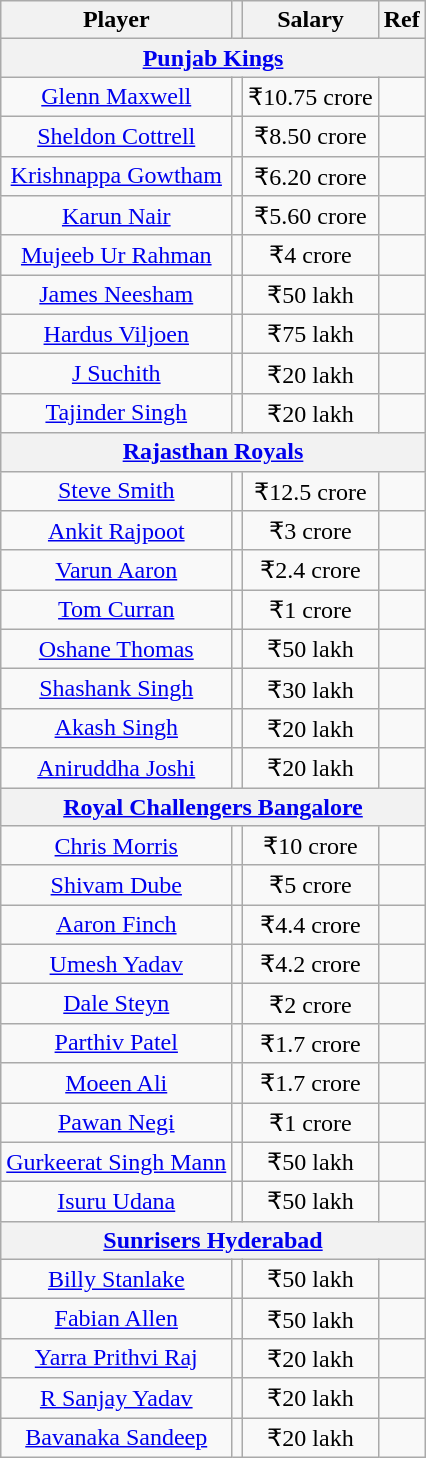<table class="wikitable collapsible"  style="text-align:center">
<tr>
<th style="text-align:center;">Player</th>
<th style="text-align:center;"></th>
<th style="text-align:center;">Salary</th>
<th style="text-align:center;">Ref</th>
</tr>
<tr>
<th colspan="4"><a href='#'>Punjab Kings</a></th>
</tr>
<tr>
<td><a href='#'>Glenn Maxwell</a></td>
<td></td>
<td>₹10.75 crore</td>
<td></td>
</tr>
<tr>
<td><a href='#'>Sheldon Cottrell</a></td>
<td></td>
<td>₹8.50 crore</td>
<td></td>
</tr>
<tr>
<td><a href='#'>Krishnappa Gowtham</a></td>
<td></td>
<td>₹6.20 crore</td>
<td></td>
</tr>
<tr>
<td><a href='#'>Karun Nair</a></td>
<td></td>
<td>₹5.60 crore</td>
<td></td>
</tr>
<tr>
<td><a href='#'>Mujeeb Ur Rahman</a></td>
<td></td>
<td>₹4 crore</td>
<td></td>
</tr>
<tr>
<td><a href='#'>James Neesham</a></td>
<td></td>
<td>₹50 lakh</td>
<td></td>
</tr>
<tr>
<td><a href='#'>Hardus Viljoen</a></td>
<td></td>
<td>₹75 lakh</td>
<td></td>
</tr>
<tr>
<td><a href='#'>J Suchith</a></td>
<td></td>
<td>₹20 lakh</td>
<td></td>
</tr>
<tr>
<td><a href='#'>Tajinder Singh</a></td>
<td></td>
<td>₹20 lakh</td>
<td></td>
</tr>
<tr>
<th colspan="4"><a href='#'>Rajasthan Royals</a></th>
</tr>
<tr>
<td><a href='#'>Steve Smith</a></td>
<td></td>
<td>₹12.5 crore</td>
<td></td>
</tr>
<tr>
<td><a href='#'>Ankit Rajpoot</a></td>
<td></td>
<td>₹3 crore</td>
<td></td>
</tr>
<tr>
<td><a href='#'>Varun Aaron</a></td>
<td></td>
<td>₹2.4 crore</td>
<td></td>
</tr>
<tr>
<td><a href='#'>Tom Curran</a></td>
<td></td>
<td>₹1 crore</td>
<td></td>
</tr>
<tr>
<td><a href='#'>Oshane Thomas</a></td>
<td></td>
<td>₹50 lakh</td>
<td></td>
</tr>
<tr>
<td><a href='#'>Shashank Singh</a></td>
<td></td>
<td>₹30 lakh</td>
<td></td>
</tr>
<tr>
<td><a href='#'>Akash Singh</a></td>
<td></td>
<td>₹20 lakh</td>
<td></td>
</tr>
<tr>
<td><a href='#'>Aniruddha Joshi</a></td>
<td></td>
<td>₹20 lakh</td>
<td></td>
</tr>
<tr>
<th colspan="4"><a href='#'>Royal Challengers Bangalore</a></th>
</tr>
<tr>
<td><a href='#'>Chris Morris</a></td>
<td></td>
<td>₹10 crore</td>
<td></td>
</tr>
<tr>
<td><a href='#'>Shivam Dube</a></td>
<td></td>
<td>₹5 crore</td>
<td></td>
</tr>
<tr>
<td><a href='#'>Aaron Finch</a></td>
<td></td>
<td>₹4.4 crore</td>
<td></td>
</tr>
<tr>
<td><a href='#'>Umesh Yadav</a></td>
<td></td>
<td>₹4.2 crore</td>
<td></td>
</tr>
<tr>
<td><a href='#'>Dale Steyn</a></td>
<td></td>
<td>₹2 crore</td>
<td></td>
</tr>
<tr>
<td><a href='#'>Parthiv Patel</a></td>
<td></td>
<td>₹1.7 crore</td>
<td></td>
</tr>
<tr>
<td><a href='#'>Moeen Ali</a></td>
<td></td>
<td>₹1.7 crore</td>
<td></td>
</tr>
<tr>
<td><a href='#'>Pawan Negi</a></td>
<td></td>
<td>₹1 crore</td>
<td></td>
</tr>
<tr>
<td><a href='#'>Gurkeerat Singh Mann</a></td>
<td></td>
<td>₹50 lakh</td>
<td></td>
</tr>
<tr>
<td><a href='#'>Isuru Udana</a></td>
<td></td>
<td>₹50 lakh</td>
<td></td>
</tr>
<tr>
<th colspan="4"><a href='#'>Sunrisers Hyderabad</a></th>
</tr>
<tr>
<td><a href='#'>Billy Stanlake</a></td>
<td></td>
<td>₹50 lakh</td>
<td></td>
</tr>
<tr>
<td><a href='#'>Fabian Allen</a></td>
<td></td>
<td>₹50 lakh</td>
<td></td>
</tr>
<tr>
<td><a href='#'>Yarra Prithvi Raj</a> </td>
<td></td>
<td>₹20 lakh</td>
<td></td>
</tr>
<tr>
<td><a href='#'>R Sanjay Yadav</a></td>
<td></td>
<td>₹20 lakh</td>
<td></td>
</tr>
<tr>
<td><a href='#'>Bavanaka Sandeep</a></td>
<td></td>
<td>₹20 lakh</td>
<td></td>
</tr>
</table>
